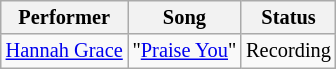<table class="wikitable" style="font-size:85%">
<tr>
<th>Performer</th>
<th>Song</th>
<th>Status</th>
</tr>
<tr>
<td> <a href='#'>Hannah Grace</a></td>
<td>"<a href='#'>Praise You</a>"</td>
<td>Recording</td>
</tr>
</table>
